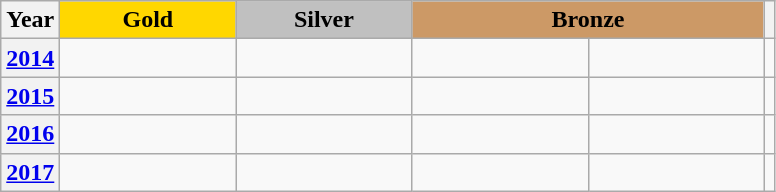<table class="wikitable">
<tr align=center>
<th>Year</th>
<td width="110px" bgcolor=gold><strong>Gold</strong></td>
<td width="110px" bgcolor=silver><strong>Silver</strong></td>
<td width="220px" bgcolor=CC9966 colspan=2><strong>Bronze</strong></td>
<th></th>
</tr>
<tr>
<th><a href='#'>2014</a></th>
<td></td>
<td></td>
<td width=110></td>
<td width=110></td>
<td></td>
</tr>
<tr>
<th><a href='#'>2015</a></th>
<td></td>
<td></td>
<td></td>
<td></td>
<td></td>
</tr>
<tr>
<th><a href='#'>2016</a></th>
<td></td>
<td></td>
<td></td>
<td></td>
<td></td>
</tr>
<tr>
<th><a href='#'>2017</a></th>
<td></td>
<td></td>
<td></td>
<td></td>
<td></td>
</tr>
</table>
